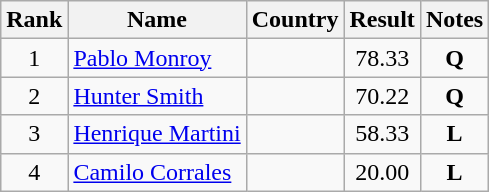<table class="wikitable sortable" style="text-align:center;">
<tr>
<th>Rank</th>
<th>Name</th>
<th>Country</th>
<th>Result</th>
<th>Notes</th>
</tr>
<tr>
<td>1</td>
<td align=left><a href='#'>Pablo Monroy</a></td>
<td align="left"></td>
<td>78.33</td>
<td><strong>Q</strong></td>
</tr>
<tr>
<td>2</td>
<td align=left><a href='#'>Hunter Smith</a></td>
<td align=left></td>
<td>70.22</td>
<td><strong>Q</strong></td>
</tr>
<tr>
<td>3</td>
<td align=left><a href='#'>Henrique Martini</a></td>
<td align=left></td>
<td>58.33</td>
<td><strong>L</strong></td>
</tr>
<tr>
<td>4</td>
<td align=left><a href='#'>Camilo Corrales</a></td>
<td align=left></td>
<td>20.00</td>
<td><strong>L</strong></td>
</tr>
</table>
